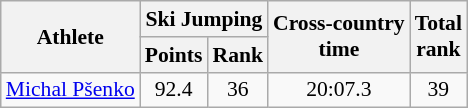<table class="wikitable" style="font-size:90%">
<tr>
<th rowspan="2">Athlete</th>
<th colspan="2">Ski Jumping</th>
<th rowspan="2">Cross-country <br> time</th>
<th rowspan="2">Total <br> rank</th>
</tr>
<tr>
<th>Points</th>
<th>Rank</th>
</tr>
<tr>
<td><a href='#'>Michal Pšenko</a></td>
<td align="center">92.4</td>
<td align="center">36</td>
<td align="center">20:07.3</td>
<td align="center">39</td>
</tr>
</table>
